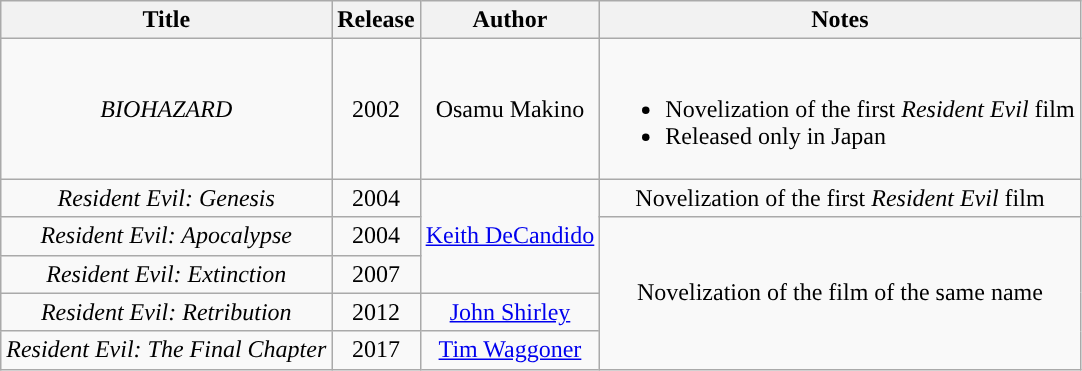<table class="wikitable">
<tr>
<th scope="col">Title</th>
<th scope="col">Release</th>
<th scope="col">Author</th>
<th scope="col">Notes</th>
</tr>
<tr style="text-align: center;">
<td><em>BIOHAZARD</em></td>
<td>2002</td>
<td>Osamu Makino</td>
<td style="text-align: left;"><br><ul><li>Novelization of the first <em>Resident Evil</em> film</li><li>Released only in Japan</li></ul></td>
</tr>
<tr style="text-align: center;">
<td><em>Resident Evil: Genesis</em></td>
<td>2004</td>
<td rowspan="3"><a href='#'>Keith DeCandido</a></td>
<td>Novelization of the first <em>Resident Evil</em> film</td>
</tr>
<tr style="text-align: center;">
<td><em>Resident Evil: Apocalypse</em></td>
<td>2004</td>
<td rowspan="4">Novelization of the film of the same name</td>
</tr>
<tr style="text-align: center;">
<td><em>Resident Evil: Extinction</em></td>
<td>2007</td>
</tr>
<tr style="text-align: center;">
<td><em>Resident Evil: Retribution</em></td>
<td>2012</td>
<td><a href='#'>John Shirley</a></td>
</tr>
<tr style="text-align: center;">
<td><em>Resident Evil: The Final Chapter</em></td>
<td>2017</td>
<td><a href='#'>Tim Waggoner</a></td>
</tr>
</table>
